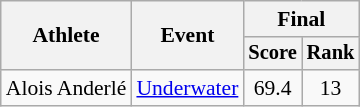<table class=wikitable style=font-size:90%;text-align:center>
<tr>
<th rowspan=2>Athlete</th>
<th rowspan=2>Event</th>
<th colspan=2>Final</th>
</tr>
<tr style=font-size:95%>
<th>Score</th>
<th>Rank</th>
</tr>
<tr>
<td align=left>Alois Anderlé</td>
<td align=left><a href='#'>Underwater</a></td>
<td>69.4</td>
<td>13</td>
</tr>
</table>
